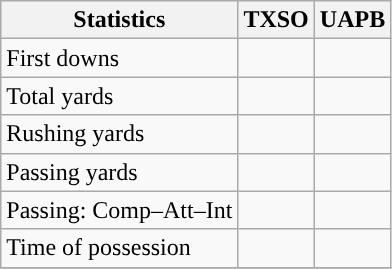<table class="wikitable" style="float: left;">
<tr>
<th>Statistics</th>
<th>TXSO</th>
<th>UAPB</th>
</tr>
<tr>
<td>First downs</td>
<td></td>
<td></td>
</tr>
<tr>
<td>Total yards</td>
<td></td>
<td></td>
</tr>
<tr>
<td>Rushing yards</td>
<td></td>
<td></td>
</tr>
<tr>
<td>Passing yards</td>
<td></td>
<td></td>
</tr>
<tr>
<td>Passing: Comp–Att–Int</td>
<td></td>
<td></td>
</tr>
<tr>
<td>Time of possession</td>
<td></td>
<td></td>
</tr>
<tr>
</tr>
</table>
